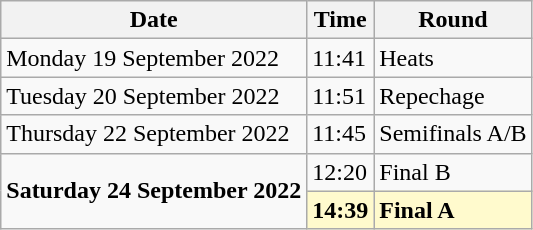<table class="wikitable">
<tr>
<th>Date</th>
<th>Time</th>
<th>Round</th>
</tr>
<tr>
<td>Monday 19 September 2022</td>
<td>11:41</td>
<td>Heats</td>
</tr>
<tr>
<td>Tuesday 20 September 2022</td>
<td>11:51</td>
<td>Repechage</td>
</tr>
<tr>
<td>Thursday 22 September 2022</td>
<td>11:45</td>
<td>Semifinals A/B</td>
</tr>
<tr>
<td rowspan=2><strong>Saturday 24 September 2022</strong></td>
<td>12:20</td>
<td>Final B</td>
</tr>
<tr>
<td style=background:lemonchiffon><strong>14:39</strong></td>
<td style=background:lemonchiffon><strong>Final A</strong></td>
</tr>
</table>
